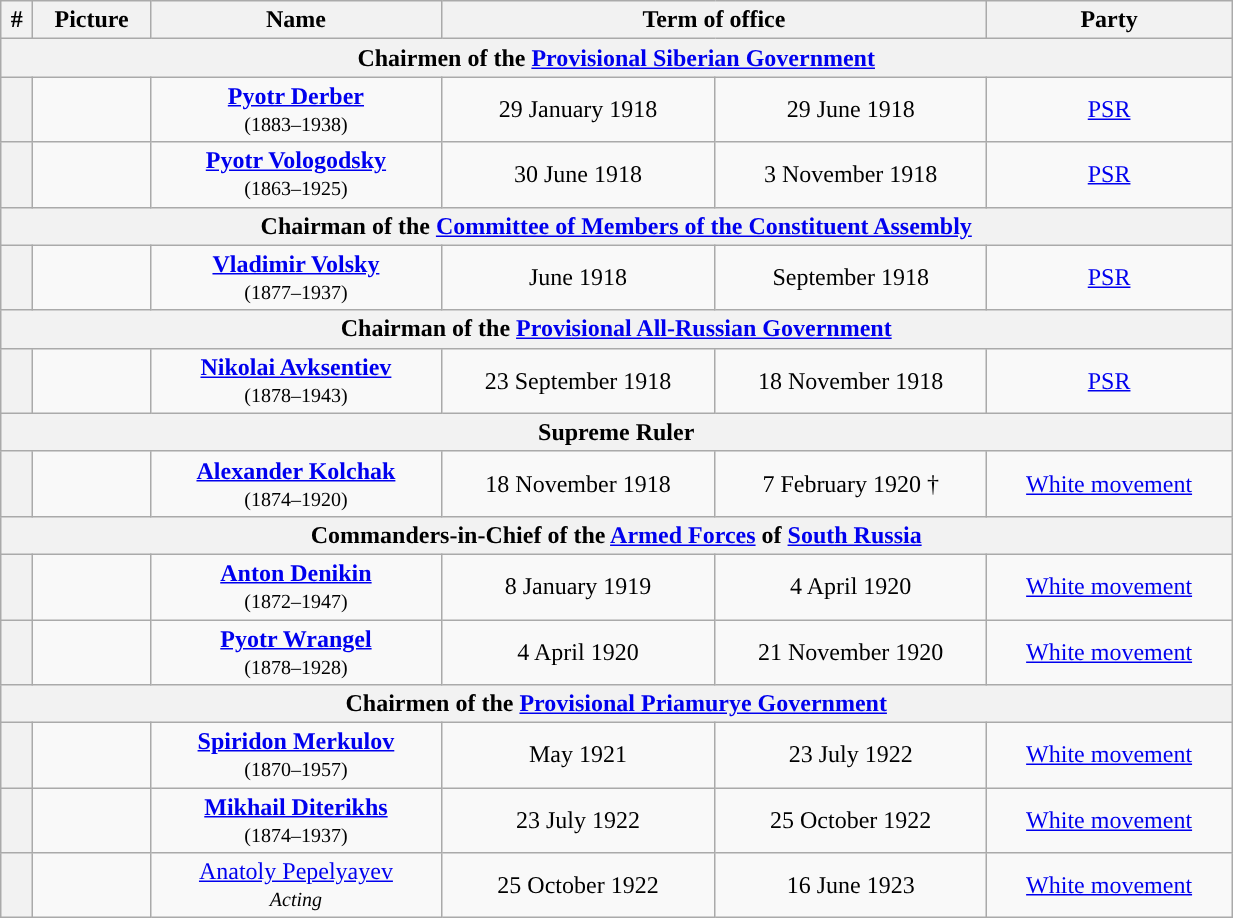<table class="wikitable" style="text-align:center; width:65%">
<tr>
<th>#</th>
<th>Picture</th>
<th>Name</th>
<th colspan="2">Term of office</th>
<th>Party</th>
</tr>
<tr>
<th colspan="6">Chairmen of the <a href='#'>Provisional Siberian Government</a></th>
</tr>
<tr>
<th style="background:"></th>
<td></td>
<td><strong><a href='#'>Pyotr Derber</a></strong><br><small>(1883–1938)</small></td>
<td>29 January 1918</td>
<td>29 June 1918</td>
<td><a href='#'>PSR</a></td>
</tr>
<tr>
<th style="background:"></th>
<td></td>
<td><strong><a href='#'>Pyotr Vologodsky</a></strong><br><small>(1863–1925)</small></td>
<td>30 June 1918</td>
<td>3 November 1918</td>
<td><a href='#'>PSR</a></td>
</tr>
<tr>
<th colspan="6">Chairman of the <a href='#'>Committee of Members of the Constituent Assembly</a></th>
</tr>
<tr>
<th style="background:"></th>
<td></td>
<td><strong><a href='#'>Vladimir Volsky</a></strong><br><small>(1877–1937)</small></td>
<td>June 1918</td>
<td>September 1918</td>
<td><a href='#'>PSR</a></td>
</tr>
<tr>
<th colspan="6">Chairman of the <a href='#'>Provisional All-Russian Government</a></th>
</tr>
<tr>
<th style="background:"></th>
<td></td>
<td><strong><a href='#'>Nikolai Avksentiev</a></strong><br><small>(1878–1943)</small></td>
<td>23 September 1918</td>
<td>18 November 1918</td>
<td><a href='#'>PSR</a></td>
</tr>
<tr>
<th colspan="6">Supreme Ruler</th>
</tr>
<tr>
<th style="background:"></th>
<td></td>
<td><strong><a href='#'>Alexander Kolchak</a></strong><br><small>(1874–1920)</small></td>
<td>18 November 1918</td>
<td>7 February 1920 †</td>
<td><a href='#'>White movement</a></td>
</tr>
<tr>
<th colspan="6">Commanders-in-Chief of the <a href='#'>Armed Forces</a> of <a href='#'>South Russia</a></th>
</tr>
<tr>
<th style="background:"></th>
<td></td>
<td><strong><a href='#'>Anton Denikin</a></strong><br><small>(1872–1947)</small></td>
<td>8 January 1919</td>
<td>4 April 1920</td>
<td><a href='#'>White movement</a></td>
</tr>
<tr>
<th style="background:"></th>
<td></td>
<td><strong><a href='#'>Pyotr Wrangel</a></strong><br><small>(1878–1928)</small></td>
<td>4 April 1920</td>
<td>21 November 1920</td>
<td><a href='#'>White movement</a></td>
</tr>
<tr>
<th colspan="6">Chairmen of the <a href='#'>Provisional Priamurye Government</a></th>
</tr>
<tr>
<th style="background:"></th>
<td></td>
<td><strong><a href='#'>Spiridon Merkulov</a></strong><br><small>(1870–1957)</small></td>
<td>May 1921</td>
<td>23 July 1922</td>
<td><a href='#'>White movement</a></td>
</tr>
<tr>
<th style="background:"></th>
<td></td>
<td><strong><a href='#'>Mikhail Diterikhs</a></strong><br><small>(1874–1937)</small></td>
<td>23 July 1922</td>
<td>25 October 1922</td>
<td><a href='#'>White movement</a></td>
</tr>
<tr>
<th style="background:"></th>
<td></td>
<td><a href='#'>Anatoly Pepelyayev</a><br><small><em>Acting</em></small></td>
<td>25 October 1922</td>
<td>16 June 1923</td>
<td><a href='#'>White movement</a></td>
</tr>
</table>
